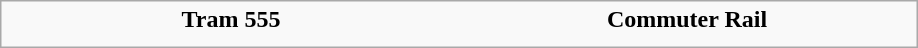<table style="border:1px solid darkgrey;background:#f9f9f9">
<tr style="text-align:center;">
<td width=300><strong>Tram 555</strong></td>
<td width=300><strong>Commuter Rail</strong></td>
</tr>
<tr style="text-align:center;">
<td></td>
<td> </td>
</tr>
<tr>
</tr>
</table>
